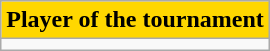<table class="wikitable">
<tr>
<th style="background:gold">Player of the tournament</th>
</tr>
<tr>
<td></td>
</tr>
</table>
